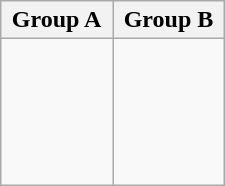<table class=wikitable>
<tr>
<th width=45%>Group A</th>
<th width=45%>Group B</th>
</tr>
<tr>
<td><br> <br>
 <br>
 <br>
</td>
<td><br> <br>
 <br>
 <br>
 <br></td>
</tr>
</table>
